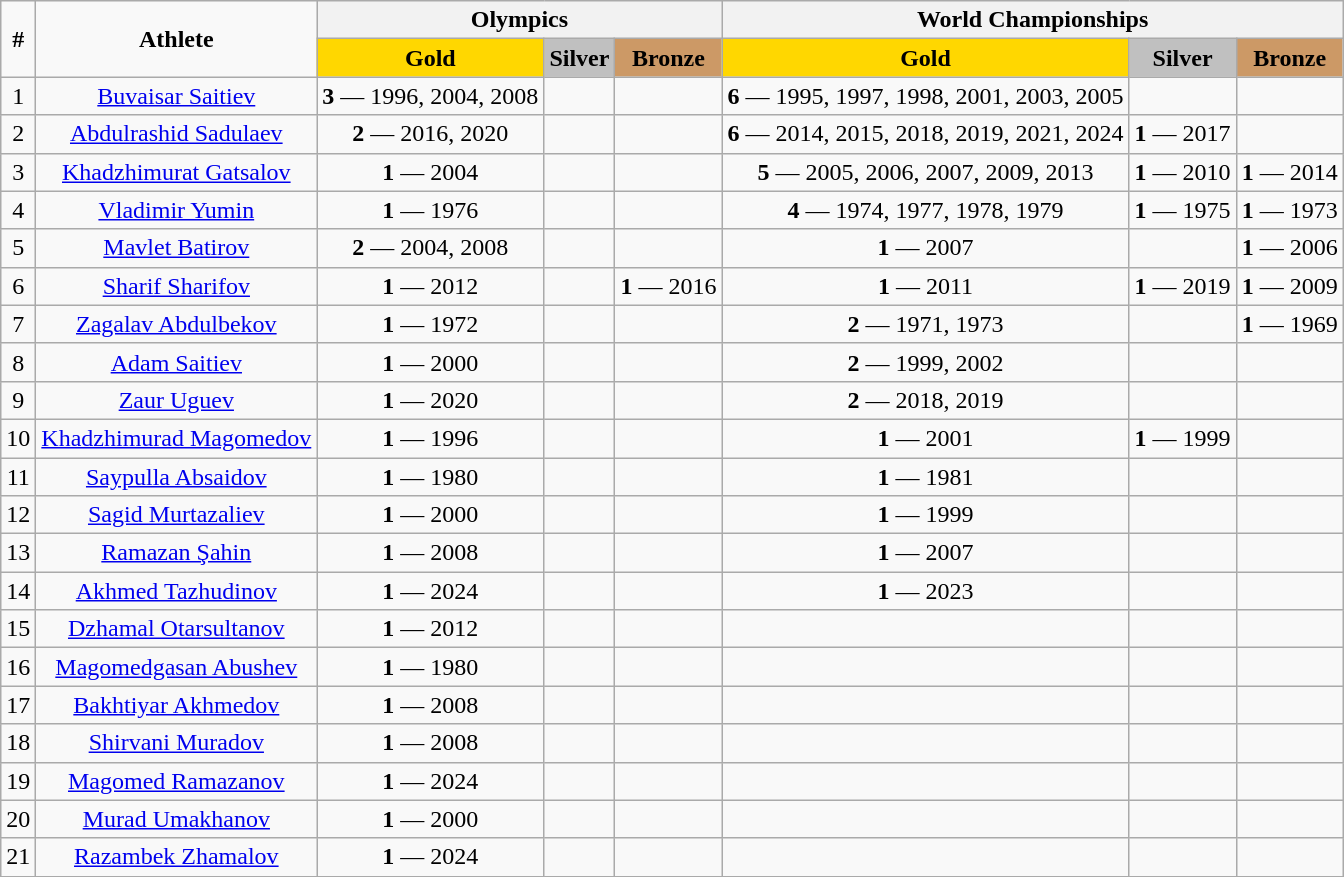<table class="wikitable" style="text-align: center;">
<tr>
<td rowspan="2"><strong>#</strong></td>
<td rowspan="2"><strong>Athlete</strong></td>
<th colspan="3">Olympics</th>
<th colspan="3">World Championships</th>
</tr>
<tr>
<td bgcolor="gold"><strong>Gold</strong></td>
<td bgcolor="silver"><strong>Silver</strong></td>
<td bgcolor="cc9966"><strong>Bronze</strong></td>
<td bgcolor="gold"><strong>Gold</strong></td>
<td bgcolor="silver"><strong>Silver</strong></td>
<td bgcolor="cc9966"><strong>Bronze</strong></td>
</tr>
<tr>
<td>1</td>
<td><a href='#'>Buvaisar Saitiev</a></td>
<td><strong>3</strong> — 1996, 2004, 2008</td>
<td></td>
<td></td>
<td><strong>6</strong> — 1995, 1997, 1998, 2001, 2003, 2005</td>
<td></td>
<td></td>
</tr>
<tr>
<td>2</td>
<td><a href='#'>Abdulrashid Sadulaev</a></td>
<td><strong>2</strong> — 2016, 2020</td>
<td></td>
<td></td>
<td><strong>6</strong> — 2014, 2015, 2018, 2019, 2021, 2024</td>
<td><strong>1</strong> — 2017</td>
<td></td>
</tr>
<tr>
<td>3</td>
<td><a href='#'>Khadzhimurat Gatsalov</a></td>
<td><strong>1</strong> — 2004</td>
<td></td>
<td></td>
<td><strong>5</strong> — 2005, 2006, 2007, 2009, 2013</td>
<td><strong>1</strong> — 2010</td>
<td><strong>1</strong> — 2014</td>
</tr>
<tr>
<td>4</td>
<td><a href='#'>Vladimir Yumin</a></td>
<td><strong>1</strong> — 1976</td>
<td></td>
<td></td>
<td><strong>4</strong> — 1974, 1977, 1978, 1979</td>
<td><strong>1</strong> — 1975</td>
<td><strong>1</strong> — 1973</td>
</tr>
<tr>
<td>5</td>
<td><a href='#'>Mavlet Batirov</a></td>
<td><strong>2</strong> — 2004, 2008</td>
<td></td>
<td></td>
<td><strong>1</strong> — 2007</td>
<td></td>
<td><strong>1</strong> — 2006</td>
</tr>
<tr>
<td>6</td>
<td><a href='#'>Sharif Sharifov</a></td>
<td><strong>1</strong> — 2012</td>
<td></td>
<td><strong>1</strong> — 2016</td>
<td><strong>1</strong> — 2011</td>
<td><strong>1</strong> — 2019</td>
<td><strong>1</strong> — 2009</td>
</tr>
<tr>
<td>7</td>
<td><a href='#'>Zagalav Abdulbekov</a></td>
<td><strong>1</strong> — 1972</td>
<td></td>
<td></td>
<td><strong>2</strong> — 1971, 1973</td>
<td></td>
<td><strong>1</strong> — 1969</td>
</tr>
<tr>
<td>8</td>
<td><a href='#'>Adam Saitiev</a></td>
<td><strong>1</strong> — 2000</td>
<td></td>
<td></td>
<td><strong>2</strong> — 1999, 2002</td>
<td></td>
<td></td>
</tr>
<tr>
<td>9</td>
<td><a href='#'>Zaur Uguev</a></td>
<td><strong>1</strong> — 2020</td>
<td></td>
<td></td>
<td><strong>2</strong> — 2018, 2019</td>
<td></td>
<td></td>
</tr>
<tr>
<td>10</td>
<td><a href='#'>Khadzhimurad Magomedov</a></td>
<td><strong>1</strong> — 1996</td>
<td></td>
<td></td>
<td><strong>1</strong> — 2001</td>
<td><strong>1</strong> — 1999</td>
<td></td>
</tr>
<tr>
<td>11</td>
<td><a href='#'>Saypulla Absaidov</a></td>
<td><strong>1</strong> — 1980</td>
<td></td>
<td></td>
<td><strong>1</strong> — 1981</td>
<td></td>
<td></td>
</tr>
<tr>
<td>12</td>
<td><a href='#'>Sagid Murtazaliev</a></td>
<td><strong>1</strong> — 2000</td>
<td></td>
<td></td>
<td><strong>1</strong> — 1999</td>
<td></td>
<td></td>
</tr>
<tr>
<td>13</td>
<td><a href='#'>Ramazan Şahin</a></td>
<td><strong>1</strong> — 2008</td>
<td></td>
<td></td>
<td><strong>1</strong> — 2007</td>
<td></td>
<td></td>
</tr>
<tr>
<td>14</td>
<td><a href='#'>Akhmed Tazhudinov</a></td>
<td><strong>1</strong> — 2024</td>
<td></td>
<td></td>
<td><strong>1</strong> — 2023</td>
<td></td>
<td></td>
</tr>
<tr>
<td>15</td>
<td><a href='#'>Dzhamal Otarsultanov</a></td>
<td><strong>1</strong> — 2012</td>
<td></td>
<td></td>
<td></td>
<td></td>
<td></td>
</tr>
<tr>
<td>16</td>
<td><a href='#'>Magomedgasan Abushev</a></td>
<td><strong>1</strong> — 1980</td>
<td></td>
<td></td>
<td></td>
<td></td>
<td></td>
</tr>
<tr>
<td>17</td>
<td><a href='#'>Bakhtiyar Akhmedov</a></td>
<td><strong>1</strong> — 2008</td>
<td></td>
<td></td>
<td></td>
<td></td>
<td></td>
</tr>
<tr>
<td>18</td>
<td><a href='#'>Shirvani Muradov</a></td>
<td><strong>1</strong> — 2008</td>
<td></td>
<td></td>
<td></td>
<td></td>
<td></td>
</tr>
<tr>
<td>19</td>
<td><a href='#'>Magomed Ramazanov</a></td>
<td><strong>1</strong> — 2024</td>
<td></td>
<td></td>
<td></td>
<td></td>
<td></td>
</tr>
<tr>
<td>20</td>
<td><a href='#'>Murad Umakhanov</a></td>
<td><strong>1</strong> — 2000</td>
<td></td>
<td></td>
<td></td>
<td></td>
<td></td>
</tr>
<tr>
<td>21</td>
<td><a href='#'>Razambek Zhamalov</a></td>
<td><strong>1</strong> — 2024</td>
<td></td>
<td></td>
<td></td>
<td></td>
</tr>
<tr>
</tr>
</table>
